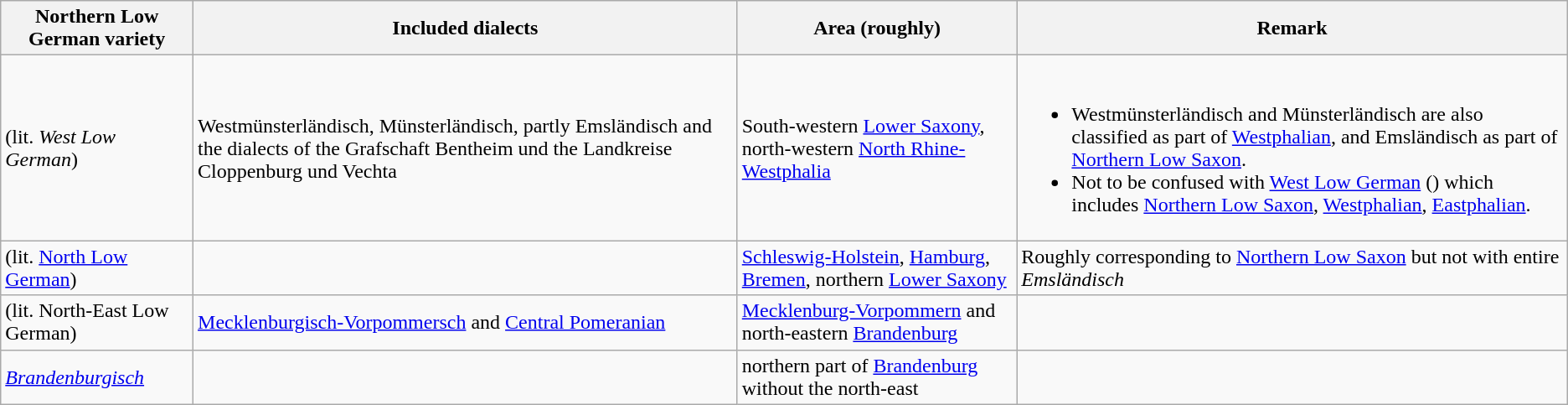<table class="wikitable">
<tr>
<th>Northern Low German variety</th>
<th>Included dialects</th>
<th>Area (roughly)</th>
<th>Remark</th>
</tr>
<tr>
<td><em></em> (lit. <em>West Low German</em>)</td>
<td>Westmünsterländisch, Münsterländisch, partly Emsländisch and the dialects of the Grafschaft Bentheim und the Landkreise Cloppenburg und Vechta</td>
<td>South-western <a href='#'>Lower Saxony</a>, north-western <a href='#'>North Rhine-Westphalia</a></td>
<td><br><ul><li>Westmünsterländisch and Münsterländisch are also classified as part of <a href='#'>Westphalian</a>, and Emsländisch as part of <a href='#'>Northern Low Saxon</a>.</li><li>Not to be confused with <a href='#'>West Low German</a> () which includes <a href='#'>Northern Low Saxon</a>, <a href='#'>Westphalian</a>, <a href='#'>Eastphalian</a>.</li></ul></td>
</tr>
<tr>
<td><em></em> (lit. <a href='#'>North Low German</a>)</td>
<td></td>
<td><a href='#'>Schleswig-Holstein</a>, <a href='#'>Hamburg</a>, <a href='#'>Bremen</a>, northern <a href='#'>Lower Saxony</a></td>
<td>Roughly corresponding to <a href='#'>Northern Low Saxon</a> but not with entire <em>Emsländisch</em></td>
</tr>
<tr>
<td><em></em> (lit. North-East Low German)</td>
<td><a href='#'>Mecklenburgisch-Vorpommersch</a> and <a href='#'>Central Pomeranian</a></td>
<td><a href='#'>Mecklenburg-Vorpommern</a> and north-eastern <a href='#'>Brandenburg</a></td>
<td></td>
</tr>
<tr>
<td><em><a href='#'>Brandenburgisch</a></em></td>
<td></td>
<td>northern part of <a href='#'>Brandenburg</a> without the north-east</td>
</tr>
</table>
